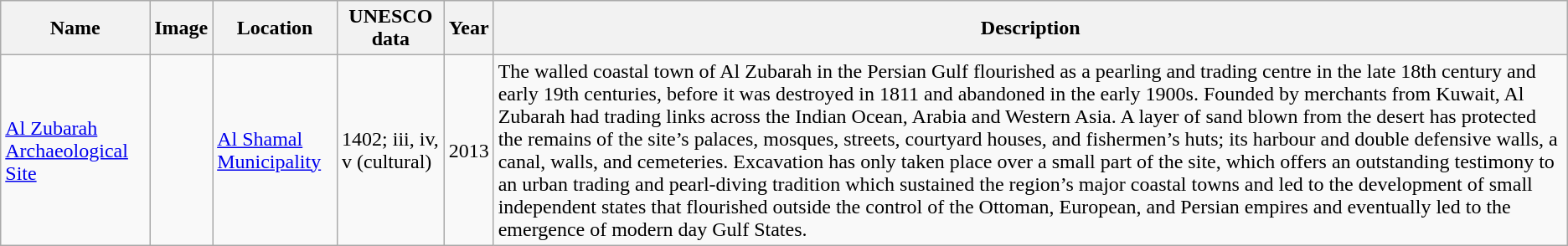<table class="wikitable sortable">
<tr>
<th>Name</th>
<th>Image</th>
<th>Location</th>
<th>UNESCO data</th>
<th>Year</th>
<th>Description</th>
</tr>
<tr>
<td><a href='#'>Al Zubarah Archaeological Site</a></td>
<td></td>
<td><a href='#'>Al Shamal Municipality</a></td>
<td>1402; iii, iv, v (cultural)</td>
<td>2013</td>
<td>The walled coastal town of Al Zubarah in the Persian Gulf flourished as a pearling and trading centre in the late 18th century and early 19th centuries, before it was destroyed in 1811 and abandoned in the early 1900s. Founded by merchants from Kuwait, Al Zubarah had trading links across the Indian Ocean, Arabia and Western Asia. A layer of sand blown from the desert has protected the remains of the site’s palaces, mosques, streets, courtyard houses, and fishermen’s huts; its harbour and double defensive walls, a canal, walls, and cemeteries. Excavation has only taken place over a small part of the site, which offers an outstanding testimony to an urban trading and pearl-diving tradition which sustained the region’s major coastal towns and led to the development of small independent states that flourished outside the control of the Ottoman, European, and Persian empires and eventually led to the emergence of modern day Gulf States.</td>
</tr>
</table>
